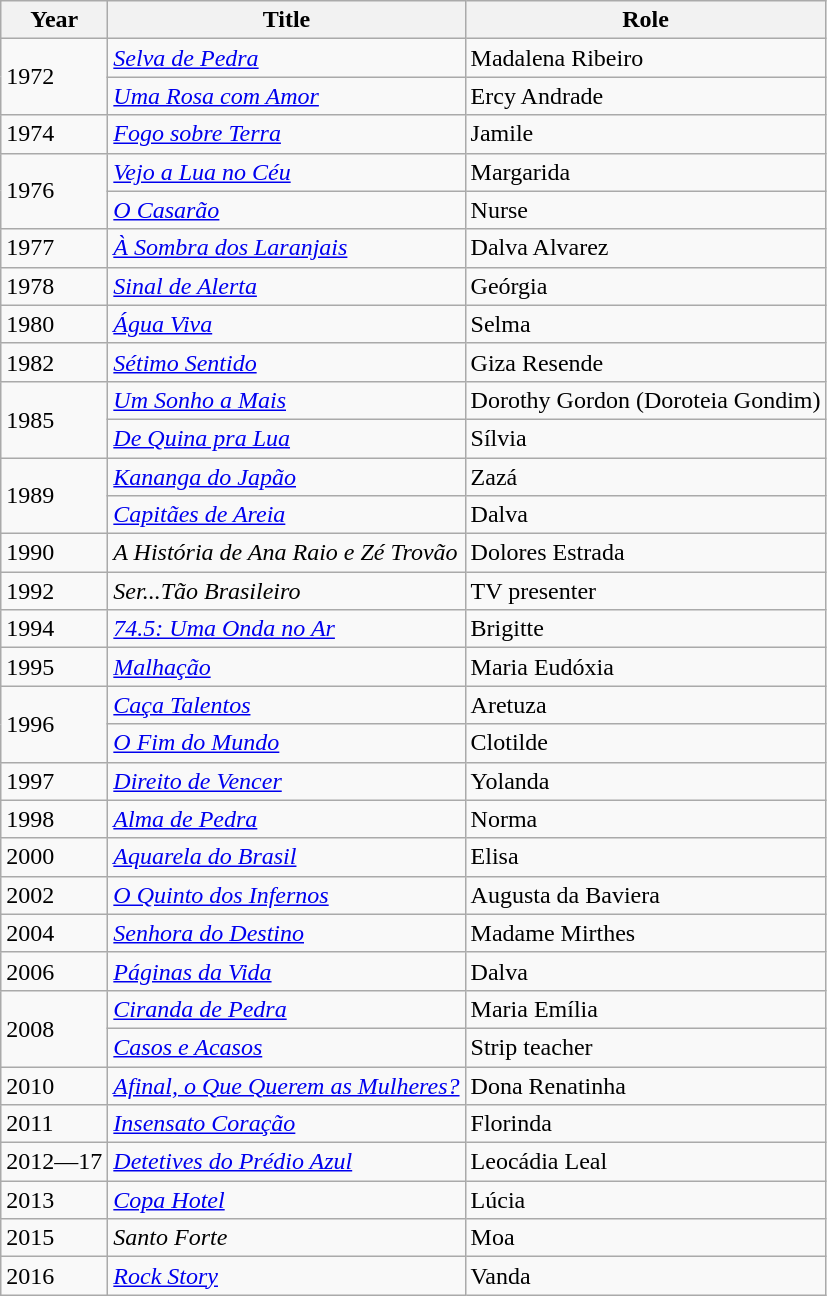<table {| class="wikitable">
<tr>
<th>Year</th>
<th>Title</th>
<th>Role</th>
</tr>
<tr>
<td rowspan="2">1972</td>
<td><em><a href='#'>Selva de Pedra</a></em></td>
<td>Madalena Ribeiro</td>
</tr>
<tr>
<td><em><a href='#'>Uma Rosa com Amor</a></em></td>
<td>Ercy Andrade</td>
</tr>
<tr>
<td>1974</td>
<td><em><a href='#'>Fogo sobre Terra</a></em></td>
<td>Jamile</td>
</tr>
<tr>
<td rowspan="2">1976</td>
<td><em><a href='#'>Vejo a Lua no Céu</a></em></td>
<td>Margarida</td>
</tr>
<tr>
<td><em><a href='#'>O Casarão</a></em></td>
<td>Nurse</td>
</tr>
<tr>
<td>1977</td>
<td><em><a href='#'>À Sombra dos Laranjais</a></em></td>
<td>Dalva Alvarez</td>
</tr>
<tr>
<td>1978</td>
<td><em><a href='#'>Sinal de Alerta</a></em></td>
<td>Geórgia</td>
</tr>
<tr>
<td>1980</td>
<td><em><a href='#'>Água Viva</a></em></td>
<td>Selma</td>
</tr>
<tr>
<td>1982</td>
<td><em><a href='#'>Sétimo Sentido</a></em></td>
<td>Giza Resende</td>
</tr>
<tr>
<td rowspan="2">1985</td>
<td><em><a href='#'>Um Sonho a Mais</a></em></td>
<td>Dorothy Gordon (Doroteia Gondim)</td>
</tr>
<tr>
<td><em><a href='#'>De Quina pra Lua</a></em></td>
<td>Sílvia</td>
</tr>
<tr>
<td rowspan="2">1989</td>
<td><em><a href='#'>Kananga do Japão</a></em></td>
<td>Zazá</td>
</tr>
<tr>
<td><em><a href='#'>Capitães de Areia</a></em></td>
<td>Dalva</td>
</tr>
<tr>
<td>1990</td>
<td><em>A História de Ana Raio e Zé Trovão</em></td>
<td>Dolores Estrada</td>
</tr>
<tr>
<td>1992</td>
<td><em>Ser...Tão Brasileiro</em></td>
<td>TV presenter</td>
</tr>
<tr>
<td>1994</td>
<td><em><a href='#'>74.5: Uma Onda no Ar</a></em></td>
<td>Brigitte</td>
</tr>
<tr>
<td>1995</td>
<td><em><a href='#'>Malhação</a></em></td>
<td>Maria Eudóxia</td>
</tr>
<tr>
<td rowspan="2">1996</td>
<td><em><a href='#'>Caça Talentos</a></em></td>
<td>Aretuza</td>
</tr>
<tr>
<td><em><a href='#'>O Fim do Mundo</a></em></td>
<td>Clotilde</td>
</tr>
<tr>
<td>1997</td>
<td><em><a href='#'>Direito de Vencer</a></em></td>
<td>Yolanda</td>
</tr>
<tr>
<td>1998</td>
<td><em><a href='#'>Alma de Pedra</a></em></td>
<td>Norma</td>
</tr>
<tr>
<td>2000</td>
<td><em><a href='#'>Aquarela do Brasil</a></em></td>
<td>Elisa</td>
</tr>
<tr>
<td>2002</td>
<td><em><a href='#'>O Quinto dos Infernos</a></em></td>
<td>Augusta da Baviera</td>
</tr>
<tr>
<td>2004</td>
<td><em><a href='#'>Senhora do Destino</a></em></td>
<td>Madame Mirthes</td>
</tr>
<tr>
<td>2006</td>
<td><em><a href='#'>Páginas da Vida</a></em></td>
<td>Dalva</td>
</tr>
<tr>
<td rowspan="2">2008</td>
<td><em><a href='#'>Ciranda de Pedra</a></em></td>
<td>Maria Emília</td>
</tr>
<tr>
<td><em><a href='#'>Casos e Acasos</a></em></td>
<td>Strip teacher</td>
</tr>
<tr>
<td>2010</td>
<td><em><a href='#'>Afinal, o Que Querem as Mulheres?</a></em></td>
<td>Dona Renatinha</td>
</tr>
<tr>
<td>2011</td>
<td><em><a href='#'>Insensato Coração</a></em></td>
<td>Florinda</td>
</tr>
<tr>
<td>2012—17</td>
<td><em><a href='#'>Detetives do Prédio Azul</a></em></td>
<td>Leocádia Leal</td>
</tr>
<tr>
<td>2013</td>
<td><em><a href='#'>Copa Hotel</a></em></td>
<td>Lúcia</td>
</tr>
<tr>
<td>2015</td>
<td><em>Santo Forte</em></td>
<td>Moa</td>
</tr>
<tr>
<td>2016</td>
<td><em><a href='#'>Rock Story</a></em></td>
<td>Vanda</td>
</tr>
</table>
